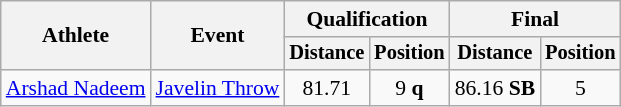<table class="wikitable" style="font-size:90%">
<tr>
<th rowspan="2">Athlete</th>
<th rowspan="2">Event</th>
<th colspan="2">Qualification</th>
<th colspan="2">Final</th>
</tr>
<tr style="font-size:95%">
<th>Distance</th>
<th>Position</th>
<th>Distance</th>
<th>Position</th>
</tr>
<tr align="center">
<td align="center"><a href='#'>Arshad Nadeem</a></td>
<td rowspan="1" align="center"><a href='#'>Javelin Throw</a></td>
<td>81.71</td>
<td>9 <strong>q</strong></td>
<td>86.16 <strong>SB</strong></td>
<td>5</td>
</tr>
</table>
